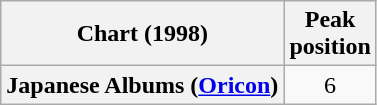<table class="wikitable plainrowheaders" style="text-align:center">
<tr>
<th scope="col">Chart (1998)</th>
<th scope="col">Peak<br> position</th>
</tr>
<tr>
<th scope="row">Japanese Albums (<a href='#'>Oricon</a>)</th>
<td>6</td>
</tr>
</table>
